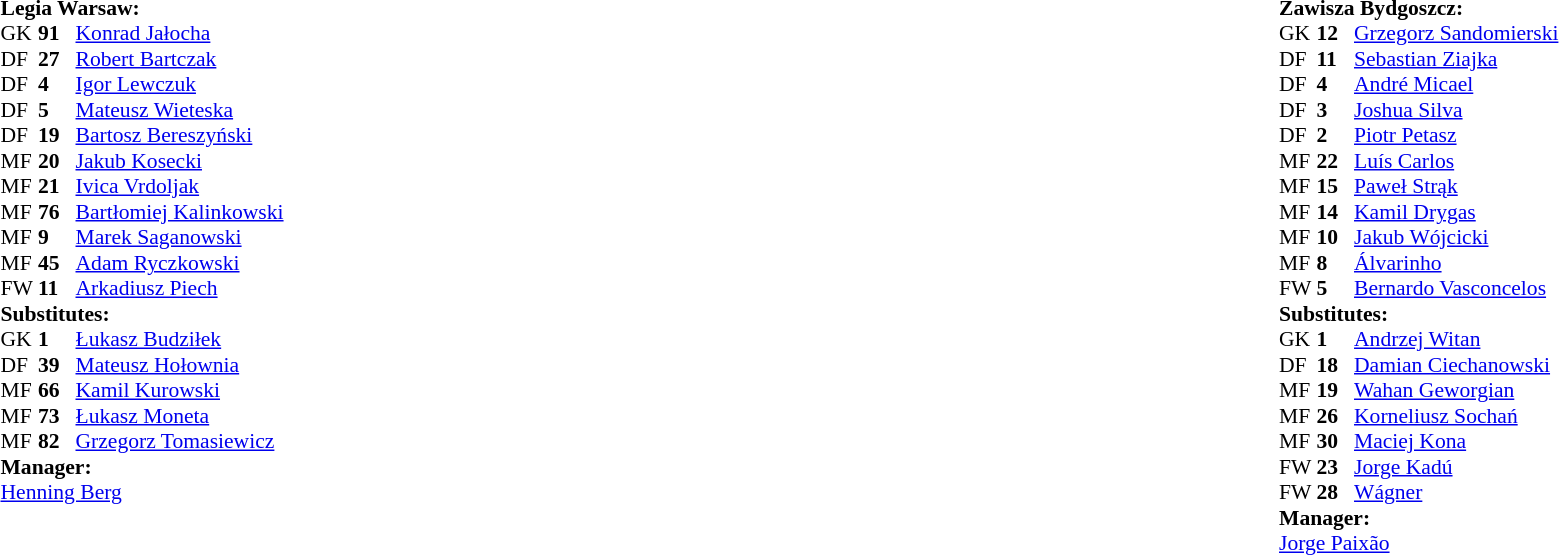<table width="100%">
<tr>
<td valign="top" width="50%"><br><table style="font-size: 90%" cellspacing="0" cellpadding="0">
<tr>
<td colspan="4"><br><strong>Legia Warsaw:</strong></td>
</tr>
<tr>
<th width=25></th>
<th width=25></th>
</tr>
<tr>
<td>GK</td>
<td><strong>91</strong></td>
<td> <a href='#'>Konrad Jałocha</a></td>
</tr>
<tr>
<td>DF</td>
<td><strong>27</strong></td>
<td> <a href='#'>Robert Bartczak</a></td>
</tr>
<tr>
<td>DF</td>
<td><strong>4</strong></td>
<td> <a href='#'>Igor Lewczuk</a></td>
</tr>
<tr>
<td>DF</td>
<td><strong>5</strong></td>
<td> <a href='#'>Mateusz Wieteska</a></td>
</tr>
<tr>
<td>DF</td>
<td><strong>19</strong></td>
<td> <a href='#'>Bartosz Bereszyński</a></td>
<td></td>
<td></td>
</tr>
<tr>
<td>MF</td>
<td><strong>20</strong></td>
<td> <a href='#'>Jakub Kosecki</a></td>
</tr>
<tr>
<td>MF</td>
<td><strong>21</strong></td>
<td> <a href='#'>Ivica Vrdoljak</a></td>
<td></td>
</tr>
<tr>
<td>MF</td>
<td><strong>76</strong></td>
<td> <a href='#'>Bartłomiej Kalinkowski</a></td>
<td></td>
<td></td>
</tr>
<tr>
<td>MF</td>
<td><strong>9</strong></td>
<td> <a href='#'>Marek Saganowski</a></td>
</tr>
<tr>
<td>MF</td>
<td><strong>45</strong></td>
<td> <a href='#'>Adam Ryczkowski</a></td>
<td></td>
<td></td>
</tr>
<tr>
<td>FW</td>
<td><strong>11</strong></td>
<td> <a href='#'>Arkadiusz Piech</a></td>
<td></td>
</tr>
<tr>
<td colspan=3><strong>Substitutes:</strong></td>
</tr>
<tr>
<td>GK</td>
<td><strong>1</strong></td>
<td> <a href='#'>Łukasz Budziłek</a></td>
</tr>
<tr>
<td>DF</td>
<td><strong>39</strong></td>
<td> <a href='#'>Mateusz Hołownia</a></td>
<td></td>
<td></td>
</tr>
<tr>
<td>MF</td>
<td><strong>66</strong></td>
<td> <a href='#'>Kamil Kurowski</a></td>
<td></td>
<td></td>
</tr>
<tr>
<td>MF</td>
<td><strong>73</strong></td>
<td> <a href='#'>Łukasz Moneta</a></td>
<td></td>
<td></td>
</tr>
<tr>
<td>MF</td>
<td><strong>82</strong></td>
<td> <a href='#'>Grzegorz Tomasiewicz</a></td>
</tr>
<tr>
<td colspan=3><strong>Manager:</strong></td>
</tr>
<tr>
<td colspan="4"> <a href='#'>Henning Berg</a></td>
</tr>
</table>
</td>
<td valign="top"></td>
<td valign="top" width="50%"><br><table style="font-size: 90%" cellspacing="0" cellpadding="0" align=center>
<tr>
<td colspan="4"><br><strong>Zawisza Bydgoszcz:</strong></td>
</tr>
<tr>
<th width=25></th>
<th width=25></th>
</tr>
<tr>
<td>GK</td>
<td><strong>12</strong></td>
<td> <a href='#'>Grzegorz Sandomierski</a></td>
</tr>
<tr>
<td>DF</td>
<td><strong>11</strong></td>
<td> <a href='#'>Sebastian Ziajka</a></td>
</tr>
<tr>
<td>DF</td>
<td><strong>4</strong></td>
<td> <a href='#'>André Micael</a></td>
</tr>
<tr>
<td>DF</td>
<td><strong>3</strong></td>
<td> <a href='#'>Joshua Silva</a></td>
</tr>
<tr>
<td>DF</td>
<td><strong>2</strong></td>
<td> <a href='#'>Piotr Petasz</a></td>
<td></td>
</tr>
<tr>
<td>MF</td>
<td><strong>22</strong></td>
<td> <a href='#'>Luís Carlos</a></td>
<td></td>
<td></td>
</tr>
<tr>
<td>MF</td>
<td><strong>15</strong></td>
<td> <a href='#'>Paweł Strąk</a></td>
<td></td>
<td></td>
</tr>
<tr>
<td>MF</td>
<td><strong>14</strong></td>
<td> <a href='#'>Kamil Drygas</a></td>
<td></td>
</tr>
<tr>
<td>MF</td>
<td><strong>10</strong></td>
<td> <a href='#'>Jakub Wójcicki</a></td>
<td></td>
<td></td>
</tr>
<tr>
<td>MF</td>
<td><strong>8</strong></td>
<td> <a href='#'>Álvarinho</a></td>
<td></td>
<td></td>
</tr>
<tr>
<td>FW</td>
<td><strong>5</strong></td>
<td> <a href='#'>Bernardo Vasconcelos</a></td>
<td></td>
</tr>
<tr>
<td colspan=3><strong>Substitutes:</strong></td>
</tr>
<tr>
<td>GK</td>
<td><strong>1</strong></td>
<td> <a href='#'>Andrzej Witan</a></td>
</tr>
<tr>
<td>DF</td>
<td><strong>18</strong></td>
<td> <a href='#'>Damian Ciechanowski</a></td>
</tr>
<tr>
<td>MF</td>
<td><strong>19</strong></td>
<td> <a href='#'>Wahan Geworgian</a></td>
<td></td>
<td></td>
</tr>
<tr>
<td>MF</td>
<td><strong>26</strong></td>
<td> <a href='#'>Korneliusz Sochań</a></td>
<td></td>
<td></td>
</tr>
<tr>
<td>MF</td>
<td><strong>30</strong></td>
<td> <a href='#'>Maciej Kona</a></td>
</tr>
<tr>
<td>FW</td>
<td><strong>23</strong></td>
<td> <a href='#'>Jorge Kadú</a></td>
<td></td>
<td></td>
</tr>
<tr>
<td>FW</td>
<td><strong>28</strong></td>
<td> <a href='#'>Wágner</a></td>
<td></td>
<td></td>
</tr>
<tr>
<td colspan=3><strong>Manager:</strong></td>
</tr>
<tr>
<td colspan="4"> <a href='#'>Jorge Paixão</a></td>
</tr>
</table>
</td>
</tr>
</table>
